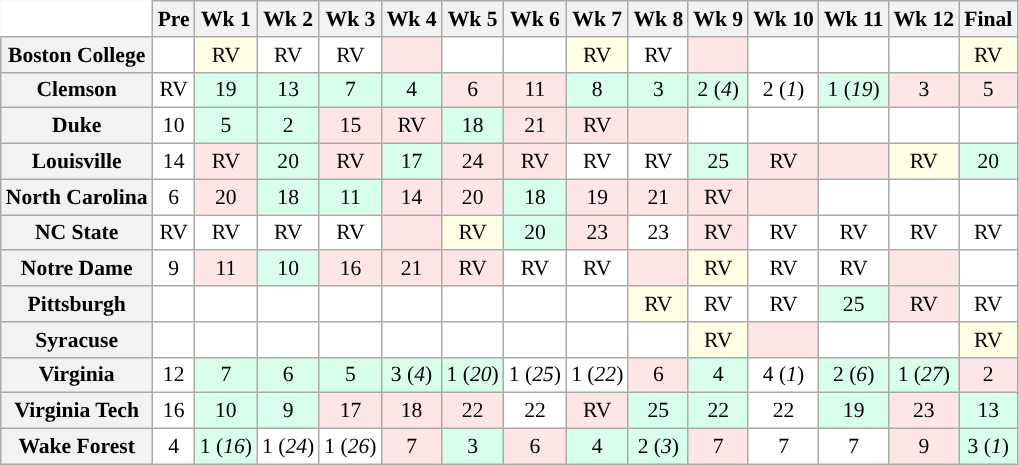<table class="wikitable" style="white-space:nowrap;font-size:90%;">
<tr>
<th colspan=1 style="background:white; border-top-style:hidden; border-left-style:hidden;"> </th>
<th>Pre <br></th>
<th>Wk 1 <br></th>
<th>Wk 2 <br></th>
<th>Wk 3 <br></th>
<th>Wk 4 <br></th>
<th>Wk 5 <br></th>
<th>Wk 6 <br></th>
<th>Wk 7 <br></th>
<th>Wk 8 <br></th>
<th>Wk 9 <br></th>
<th>Wk 10 <br></th>
<th>Wk 11 <br></th>
<th>Wk 12 <br></th>
<th>Final <br></th>
</tr>
<tr style="text-align:center;">
<th>Boston College</th>
<td style="background:#FFF;"></td>
<td style="background:#FFFFE6;"> RV</td>
<td style="background:#FFF;"> RV</td>
<td style="background:#FFF;"> RV</td>
<td style="background:#FFE6E6;"></td>
<td style="background:#FFF;"></td>
<td style="background:#FFF;"></td>
<td style="background:#FFFFE6;"> RV</td>
<td style="background:#FFF;"> RV</td>
<td style="background:#FFE6E6;"></td>
<td style="background:#FFF;"></td>
<td style="background:#FFF;"></td>
<td style="background:#FFF;"></td>
<td style="background:#FFFFE6;"> RV</td>
</tr>
<tr style="text-align:center;">
<th>Clemson</th>
<td style="background:#FFF;"> RV</td>
<td style="background:#D8FFEB;"> 19</td>
<td style="background:#D8FFEB;"> 13</td>
<td style="background:#D8FFEB;"> 7</td>
<td style="background:#D8FFEB;"> 4</td>
<td style="background:#FFE6E6;"> 6</td>
<td style="background:#FFE6E6;"> 11</td>
<td style="background:#D8FFEB;"> 8</td>
<td style="background:#D8FFEB;"> 3</td>
<td style="background:#D8FFEB;"> 2 (<em>4</em>)</td>
<td style="background:#FFF;"> 2 (<em>1</em>)</td>
<td style="background:#D8FFEB;"> 1 (<em>19</em>)</td>
<td style="background:#FFE6E6;"> 3</td>
<td style="background:#FFE6E6;"> 5</td>
</tr>
<tr style="text-align:center;">
<th>Duke</th>
<td style="background:#FFF;"> 10</td>
<td style="background:#D8FFEB;"> 5</td>
<td style="background:#D8FFEB;"> 2</td>
<td style="background:#FFE6E6;"> 15</td>
<td style="background:#FFE6E6;"> RV</td>
<td style="background:#D8FFEB;"> 18</td>
<td style="background:#FFE6E6;"> 21</td>
<td style="background:#FFE6E6;"> RV</td>
<td style="background:#FFE6E6;"></td>
<td style="background:#FFF;"></td>
<td style="background:#FFF;"></td>
<td style="background:#FFF;"></td>
<td style="background:#FFF;"></td>
<td style="background:#FFF;"></td>
</tr>
<tr style="text-align:center;">
<th>Louisville</th>
<td style="background:#FFF;"> 14</td>
<td style="background:#FFE6E6;"> RV</td>
<td style="background:#D8FFEB;"> 20</td>
<td style="background:#FFE6E6;"> RV</td>
<td style="background:#D8FFEB;"> 17</td>
<td style="background:#FFE6E6;"> 24</td>
<td style="background:#FFE6E6;"> RV</td>
<td style="background:#FFF;"> RV</td>
<td style="background:#FFF;"> RV</td>
<td style="background:#D8FFEB;"> 25</td>
<td style="background:#FFE6E6;"> RV</td>
<td style="background:#FFE6E6;"></td>
<td style="background:#FFFFE6;"> RV</td>
<td style="background:#D8FFEB;"> 20</td>
</tr>
<tr style="text-align:center;">
<th>North Carolina</th>
<td style="background:#FFF;"> 6</td>
<td style="background:#FFE6E6;"> 20</td>
<td style="background:#D8FFEB;"> 18</td>
<td style="background:#D8FFEB;"> 11</td>
<td style="background:#FFE6E6;"> 14</td>
<td style="background:#FFE6E6;"> 20</td>
<td style="background:#D8FFEB;"> 18</td>
<td style="background:#FFE6E6;"> 19</td>
<td style="background:#FFE6E6;"> 21</td>
<td style="background:#FFE6E6;"> RV</td>
<td style="background:#FFE6E6;"></td>
<td style="background:#FFF;"></td>
<td style="background:#FFF;"></td>
<td style="background:#FFF;"></td>
</tr>
<tr style="text-align:center;">
<th>NC State</th>
<td style="background:#FFF;"> RV</td>
<td style="background:#FFF;"> RV</td>
<td style="background:#FFF;"> RV</td>
<td style="background:#FFF;"> RV</td>
<td style="background:#FFE6E6;"></td>
<td style="background:#FFFFE6;"> RV</td>
<td style="background:#D8FFEB;"> 20</td>
<td style="background:#FFE6E6;"> 23</td>
<td style="background:#FFF;"> 23</td>
<td style="background:#FFE6E6;"> RV</td>
<td style="background:#FFF;"> RV</td>
<td style="background:#FFF;"> RV</td>
<td style="background:#FFF;"> RV</td>
<td style="background:#FFF;"> RV</td>
</tr>
<tr style="text-align:center;">
<th>Notre Dame</th>
<td style="background:#FFF;"> 9</td>
<td style="background:#FFE6E6;"> 11</td>
<td style="background:#D8FFEB;"> 10</td>
<td style="background:#FFE6E6;"> 16</td>
<td style="background:#FFE6E6;"> 21</td>
<td style="background:#FFE6E6;"> RV</td>
<td style="background:#FFF;"> RV</td>
<td style="background:#FFF;"> RV</td>
<td style="background:#FFE6E6;"></td>
<td style="background:#FFFFE6;"> RV</td>
<td style="background:#FFF;"> RV</td>
<td style="background:#FFF;"> RV</td>
<td style="background:#FFE6E6;"></td>
<td style="background:#FFF;"></td>
</tr>
<tr style="text-align:center;">
<th>Pittsburgh</th>
<td style="background:#FFF;"></td>
<td style="background:#FFF;"></td>
<td style="background:#FFF;"></td>
<td style="background:#FFF;"></td>
<td style="background:#FFF;"></td>
<td style="background:#FFF;"></td>
<td style="background:#FFF;"></td>
<td style="background:#FFF;"></td>
<td style="background:#FFFFE6;"> RV</td>
<td style="background:#FFF;"> RV</td>
<td style="background:#FFF;"> RV</td>
<td style="background:#D8FFEB;"> 25</td>
<td style="background:#FFE6E6;"> RV</td>
<td style="background:#FFF;"> RV</td>
</tr>
<tr style="text-align:center;">
<th>Syracuse</th>
<td style="background:#FFF;"></td>
<td style="background:#FFF;"></td>
<td style="background:#FFF;"></td>
<td style="background:#FFF;"></td>
<td style="background:#FFF;"></td>
<td style="background:#FFF;"></td>
<td style="background:#FFF;"></td>
<td style="background:#FFF;"></td>
<td style="background:#FFF;"></td>
<td style="background:#FFFFE6;"> RV</td>
<td style="background:#FFE6E6;"></td>
<td style="background:#FFF;"></td>
<td style="background:#FFF;"></td>
<td style="background:#FFFFE6;"> RV</td>
</tr>
<tr style="text-align:center;">
<th>Virginia</th>
<td style="background:#FFF;"> 12</td>
<td style="background:#D8FFEB;"> 7</td>
<td style="background:#D8FFEB;"> 6</td>
<td style="background:#D8FFEB;"> 5</td>
<td style="background:#D8FFEB;"> 3 (<em>4</em>)</td>
<td style="background:#D8FFEB;"> 1 (<em>20</em>)</td>
<td style="background:#FFF;"> 1 (<em>25</em>)</td>
<td style="background:#FFF;"> 1 (<em>22</em>)</td>
<td style="background:#FFE6E6;"> 6</td>
<td style="background:#D8FFEB;"> 4</td>
<td style="background:#FFF;"> 4 (<em>1</em>)</td>
<td style="background:#D8FFEB;"> 2 (<em>6</em>)</td>
<td style="background:#D8FFEB;"> 1 (<em>27</em>)</td>
<td style="background:#FFE6E6;"> 2</td>
</tr>
<tr style="text-align:center;">
<th>Virginia Tech</th>
<td style="background:#FFF;"> 16</td>
<td style="background:#D8FFEB;"> 10</td>
<td style="background:#D8FFEB;"> 9</td>
<td style="background:#FFE6E6;"> 17</td>
<td style="background:#FFE6E6;"> 18</td>
<td style="background:#FFE6E6;"> 22</td>
<td style="background:#FFF;"> 22</td>
<td style="background:#FFE6E6;"> RV</td>
<td style="background:#D8FFEB;"> 25</td>
<td style="background:#D8FFEB;"> 22</td>
<td style="background:#FFF;"> 22</td>
<td style="background:#D8FFEB;"> 19</td>
<td style="background:#FFE6E6;"> 23</td>
<td style="background:#D8FFEB;"> 13</td>
</tr>
<tr style="text-align:center;">
<th>Wake Forest</th>
<td style="background:#FFF;"> 4</td>
<td style="background:#D8FFEB;"> 1 (<em>16</em>)</td>
<td style="background:#FFF;"> 1 (<em>24</em>)</td>
<td style="background:#FFF;"> 1 (<em>26</em>)</td>
<td style="background:#FFE6E6;"> 7</td>
<td style="background:#D8FFEB;"> 3</td>
<td style="background:#FFE6E6;"> 6</td>
<td style="background:#D8FFEB;"> 4</td>
<td style="background:#D8FFEB;"> 2 (<em>3</em>)</td>
<td style="background:#FFE6E6;"> 7</td>
<td style="background:#FFF;"> 7</td>
<td style="background:#FFF;"> 7</td>
<td style="background:#FFE6E6;"> 9</td>
<td style="background:#D8FFEB;"> 3 (<em>1</em>)</td>
</tr>
</table>
